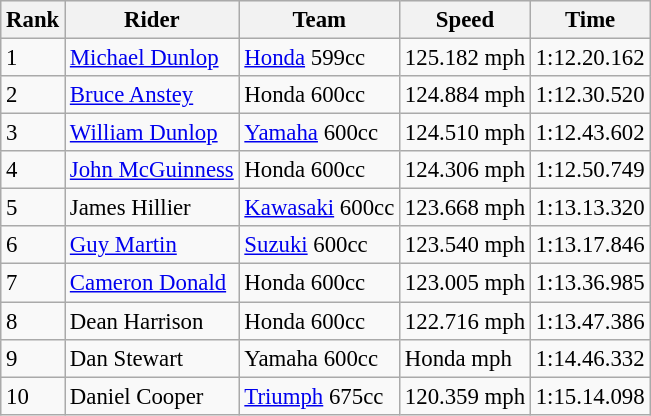<table class="wikitable" style="font-size: 95%;">
<tr style="background:#efefef;">
<th>Rank</th>
<th>Rider</th>
<th>Team</th>
<th>Speed</th>
<th>Time</th>
</tr>
<tr>
<td>1</td>
<td> <a href='#'>Michael Dunlop</a></td>
<td><a href='#'>Honda</a> 599cc</td>
<td>125.182 mph</td>
<td>1:12.20.162</td>
</tr>
<tr>
<td>2</td>
<td> <a href='#'>Bruce Anstey</a></td>
<td>Honda 600cc</td>
<td>124.884 mph</td>
<td>1:12.30.520</td>
</tr>
<tr>
<td>3</td>
<td> <a href='#'>William Dunlop</a></td>
<td><a href='#'>Yamaha</a> 600cc</td>
<td>124.510 mph</td>
<td>1:12.43.602</td>
</tr>
<tr>
<td>4</td>
<td> <a href='#'>John McGuinness</a></td>
<td>Honda 600cc</td>
<td>124.306 mph</td>
<td>1:12.50.749</td>
</tr>
<tr>
<td>5</td>
<td> James Hillier</td>
<td><a href='#'>Kawasaki</a> 600cc</td>
<td>123.668 mph</td>
<td>1:13.13.320</td>
</tr>
<tr>
<td>6</td>
<td> <a href='#'>Guy Martin</a></td>
<td><a href='#'>Suzuki</a> 600cc</td>
<td>123.540 mph</td>
<td>1:13.17.846</td>
</tr>
<tr>
<td>7</td>
<td> <a href='#'>Cameron Donald</a></td>
<td>Honda 600cc</td>
<td>123.005 mph</td>
<td>1:13.36.985</td>
</tr>
<tr>
<td>8</td>
<td> Dean Harrison</td>
<td>Honda 600cc</td>
<td>122.716 mph</td>
<td>1:13.47.386</td>
</tr>
<tr>
<td>9</td>
<td> Dan Stewart</td>
<td>Yamaha 600cc</td>
<td>Honda mph</td>
<td>1:14.46.332</td>
</tr>
<tr>
<td>10</td>
<td> Daniel Cooper</td>
<td><a href='#'>Triumph</a> 675cc</td>
<td>120.359 mph</td>
<td>1:15.14.098</td>
</tr>
</table>
